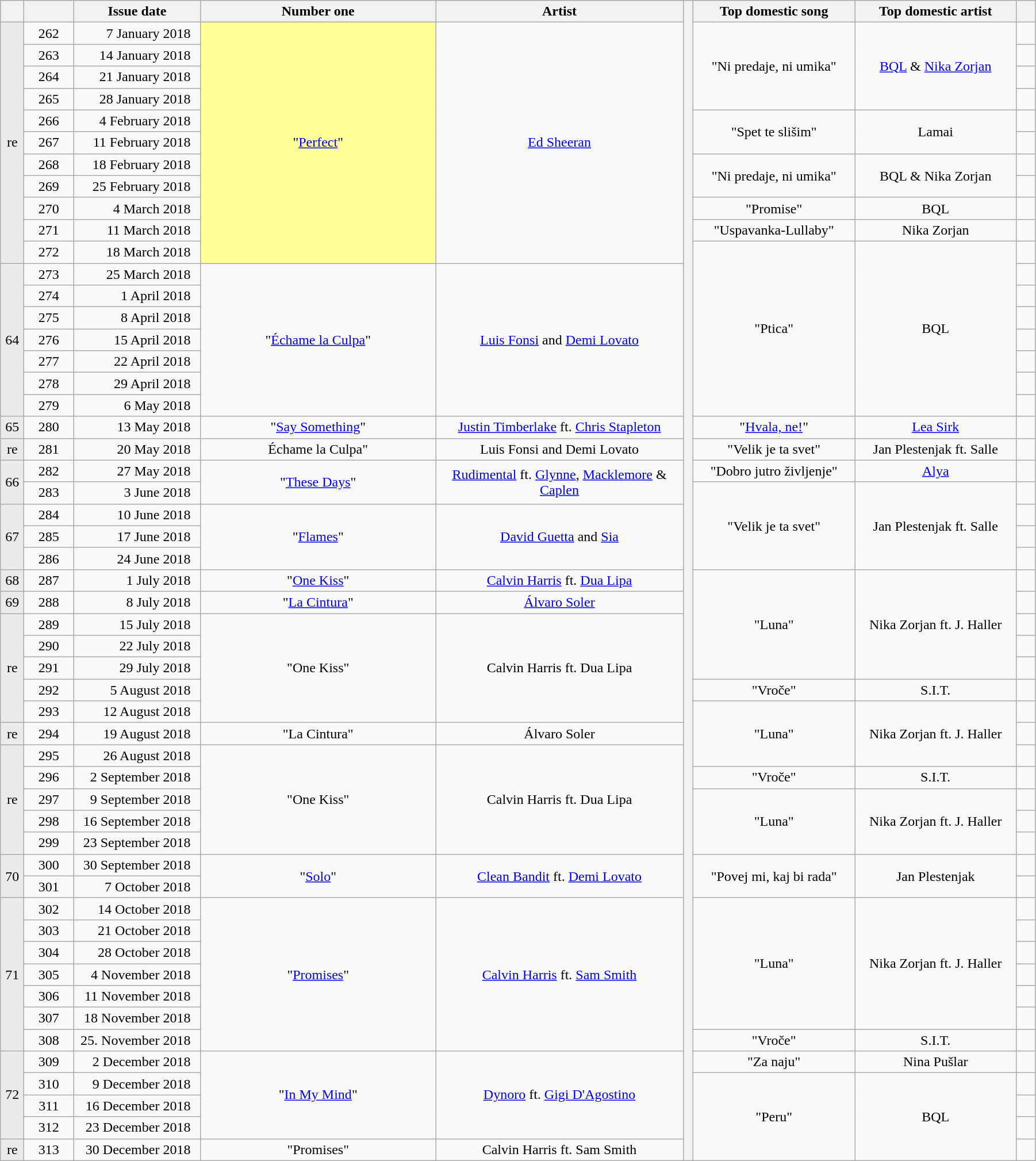<table class="wikitable plainrowheaders" border-collapse:collapse;" text-align:center;">
<tr>
<th width=20></th>
<th width=50></th>
<th width=140>Issue date</th>
<th width=265>Number one</th>
<th width=280>Artist</th>
<th rowspan=53> </th>
<th width=180>Top domestic song</th>
<th width=180>Top domestic artist</th>
<th width=15></th>
</tr>
<tr align=center>
<td bgcolor=#EBEBEB align=center rowspan=11>re</td>
<td align=center>262</td>
<td align=right>7 January 2018  </td>
<td bgcolor=#FFFF99 rowspan=11>"<a href='#'>Perfect</a>" </td>
<td rowspan=11><a href='#'>Ed Sheeran</a></td>
<td rowspan=4>"Ni predaje, ni umika"</td>
<td rowspan=4><a href='#'>BQL</a> & <a href='#'>Nika Zorjan</a></td>
<td></td>
</tr>
<tr align=center>
<td align=center>263</td>
<td align=right>14 January 2018  </td>
<td></td>
</tr>
<tr align=center>
<td align=center>264</td>
<td align=right>21 January 2018  </td>
<td></td>
</tr>
<tr align=center>
<td align=center>265</td>
<td align=right>28 January 2018  </td>
<td></td>
</tr>
<tr align=center>
<td align=center>266</td>
<td align=right>4 February 2018  </td>
<td rowspan=2>"Spet te slišim"</td>
<td rowspan=2>Lamai</td>
<td></td>
</tr>
<tr align=center>
<td align=center>267</td>
<td align=right>11 February 2018  </td>
<td></td>
</tr>
<tr align=center>
<td align=center>268</td>
<td align=right>18 February 2018  </td>
<td rowspan=2>"Ni predaje, ni umika"</td>
<td rowspan=2>BQL & Nika Zorjan</td>
<td></td>
</tr>
<tr align=center>
<td align=center>269</td>
<td align=right>25 February 2018  </td>
<td></td>
</tr>
<tr align=center>
<td align=center>270</td>
<td align=right>4 March 2018  </td>
<td>"Promise"</td>
<td>BQL</td>
<td></td>
</tr>
<tr align=center>
<td align=center>271</td>
<td align=right>11 March 2018  </td>
<td>"Uspavanka-Lullaby"</td>
<td>Nika Zorjan</td>
<td></td>
</tr>
<tr align=center>
<td align=center>272</td>
<td align=right>18 March 2018  </td>
<td rowspan=8>"Ptica"</td>
<td rowspan=8>BQL</td>
<td></td>
</tr>
<tr align=center>
<td bgcolor=#EBEBEB align=center rowspan=7>64</td>
<td align=center>273</td>
<td align=right>25 March 2018  </td>
<td rowspan=7>"<a href='#'>Échame la Culpa</a>"</td>
<td rowspan=7><a href='#'>Luis Fonsi</a> and <a href='#'>Demi Lovato</a></td>
<td></td>
</tr>
<tr align=center>
<td align=center>274</td>
<td align=right>1 April 2018  </td>
<td></td>
</tr>
<tr align=center>
<td align=center>275</td>
<td align=right>8 April 2018  </td>
<td></td>
</tr>
<tr align=center>
<td align=center>276</td>
<td align=right>15 April 2018  </td>
<td></td>
</tr>
<tr align=center>
<td align=center>277</td>
<td align=right>22 April 2018  </td>
<td></td>
</tr>
<tr align=center>
<td align=center>278</td>
<td align=right>29 April 2018  </td>
<td></td>
</tr>
<tr align=center>
<td align=center>279</td>
<td align=right>6 May 2018  </td>
<td></td>
</tr>
<tr align=center>
<td bgcolor=#EBEBEB align=center>65</td>
<td align=center>280</td>
<td align=right>13 May 2018  </td>
<td>"<a href='#'>Say Something</a>"</td>
<td><a href='#'>Justin Timberlake</a> ft. <a href='#'>Chris Stapleton</a></td>
<td>"<a href='#'>Hvala, ne!</a>"</td>
<td><a href='#'>Lea Sirk</a></td>
<td></td>
</tr>
<tr align=center>
<td bgcolor=#EBEBEB align=center>re</td>
<td align=center>281</td>
<td align=right>20 May 2018  </td>
<td>Échame la Culpa"</td>
<td>Luis Fonsi and Demi Lovato</td>
<td>"Velik je ta svet"</td>
<td>Jan Plestenjak ft. Salle</td>
<td></td>
</tr>
<tr align=center>
<td bgcolor=#EBEBEB align=center rowspan=2>66</td>
<td align=center>282</td>
<td align=right>27 May 2018  </td>
<td rowspan=2>"<a href='#'>These Days</a>"</td>
<td rowspan=2><a href='#'>Rudimental</a> ft. <a href='#'>Glynne</a>, <a href='#'>Macklemore</a> & <a href='#'>Caplen</a></td>
<td>"Dobro jutro življenje"</td>
<td><a href='#'>Alya</a></td>
<td></td>
</tr>
<tr align=center>
<td align=center>283</td>
<td align=right>3 June 2018  </td>
<td rowspan=4>"Velik je ta svet"</td>
<td rowspan=4>Jan Plestenjak ft. Salle</td>
<td></td>
</tr>
<tr align=center>
<td bgcolor=#EBEBEB align=center rowspan=3>67</td>
<td align=center>284</td>
<td align=right>10 June 2018  </td>
<td rowspan=3>"<a href='#'>Flames</a>"</td>
<td rowspan=3><a href='#'>David Guetta</a> and <a href='#'>Sia</a></td>
<td></td>
</tr>
<tr align=center>
<td align=center>285</td>
<td align=right>17 June 2018  </td>
<td></td>
</tr>
<tr align=center>
<td align=center>286</td>
<td align=right>24 June 2018  </td>
<td></td>
</tr>
<tr align=center>
<td bgcolor=#EBEBEB align=center>68</td>
<td align=center>287</td>
<td align=right>1 July 2018  </td>
<td>"<a href='#'>One Kiss</a>"</td>
<td><a href='#'>Calvin Harris</a> ft. <a href='#'>Dua Lipa</a></td>
<td rowspan=5>"Luna"</td>
<td rowspan=5>Nika Zorjan ft. J. Haller</td>
<td></td>
</tr>
<tr align=center>
<td bgcolor=#EBEBEB align=center>69</td>
<td align=center>288</td>
<td align=right>8 July 2018  </td>
<td>"<a href='#'>La Cintura</a>"</td>
<td><a href='#'>Álvaro Soler</a></td>
<td></td>
</tr>
<tr align=center>
<td bgcolor=#EBEBEB align=center rowspan=5>re</td>
<td align=center>289</td>
<td align=right>15 July 2018  </td>
<td rowspan=5>"One Kiss"</td>
<td rowspan=5>Calvin Harris ft. Dua Lipa</td>
<td></td>
</tr>
<tr align=center>
<td align=center>290</td>
<td align=right>22 July 2018  </td>
<td></td>
</tr>
<tr align=center>
<td align=center>291</td>
<td align=right>29 July 2018  </td>
<td></td>
</tr>
<tr align=center>
<td align=center>292</td>
<td align=right>5 August 2018  </td>
<td>"Vroče"</td>
<td>S.I.T.</td>
<td></td>
</tr>
<tr align=center>
<td align=center>293</td>
<td align=right>12 August 2018  </td>
<td rowspan=3>"Luna"</td>
<td rowspan=3>Nika Zorjan ft. J. Haller</td>
<td></td>
</tr>
<tr align=center>
<td bgcolor=#EBEBEB align=center>re</td>
<td align=center>294</td>
<td align=right>19 August 2018  </td>
<td>"La Cintura"</td>
<td>Álvaro Soler</td>
<td></td>
</tr>
<tr align=center>
<td bgcolor=#EBEBEB align=center rowspan=5>re</td>
<td align=center>295</td>
<td align=right>26 August 2018  </td>
<td rowspan=5>"One Kiss"</td>
<td rowspan=5>Calvin Harris ft. Dua Lipa</td>
<td></td>
</tr>
<tr align=center>
<td align=center>296</td>
<td align=right>2 September 2018  </td>
<td>"Vroče"</td>
<td>S.I.T.</td>
<td></td>
</tr>
<tr align=center>
<td align=center>297</td>
<td align=right>9 September 2018  </td>
<td rowspan=3>"Luna"</td>
<td rowspan=3>Nika Zorjan ft. J. Haller</td>
<td></td>
</tr>
<tr align=center>
<td align=center>298</td>
<td align=right>16 September 2018  </td>
<td></td>
</tr>
<tr align=center>
<td align=center>299</td>
<td align=right>23 September 2018  </td>
<td></td>
</tr>
<tr align=center>
<td bgcolor=#EBEBEB align=center rowspan=2>70</td>
<td align=center>300</td>
<td align=right>30 September 2018  </td>
<td rowspan=2>"<a href='#'>Solo</a>"</td>
<td rowspan=2><a href='#'>Clean Bandit</a> ft. <a href='#'>Demi Lovato</a></td>
<td rowspan=2>"Povej mi, kaj bi rada"</td>
<td rowspan=2>Jan Plestenjak</td>
<td></td>
</tr>
<tr align=center>
<td align=center>301</td>
<td align=right>7 October 2018  </td>
<td></td>
</tr>
<tr align=center>
<td bgcolor=#EBEBEB align=center rowspan=7>71</td>
<td align=center>302</td>
<td align=right>14 October 2018  </td>
<td rowspan=7>"<a href='#'>Promises</a>"</td>
<td rowspan=7><a href='#'>Calvin Harris</a> ft. <a href='#'>Sam Smith</a></td>
<td rowspan=6>"Luna"</td>
<td rowspan=6>Nika Zorjan ft. J. Haller</td>
<td></td>
</tr>
<tr align=center>
<td align=center>303</td>
<td align=right>21 October 2018  </td>
<td></td>
</tr>
<tr align=center>
<td align=center>304</td>
<td align=right>28 October 2018  </td>
<td></td>
</tr>
<tr align=center>
<td align=center>305</td>
<td align=right>4 November 2018  </td>
<td></td>
</tr>
<tr align=center>
<td align=center>306</td>
<td align=right>11 November 2018  </td>
<td></td>
</tr>
<tr align=center>
<td align=center>307</td>
<td align=right>18 November 2018  </td>
<td></td>
</tr>
<tr align=center>
<td align=center>308</td>
<td align=right>25. November 2018  </td>
<td>"Vroče"</td>
<td>S.I.T.</td>
<td></td>
</tr>
<tr align=center>
<td bgcolor=#EBEBEB align=center rowspan=4>72</td>
<td align=center>309</td>
<td align=right>2 December 2018  </td>
<td rowspan=4>"<a href='#'>In My Mind</a>"</td>
<td rowspan=4><a href='#'>Dynoro</a> ft. <a href='#'>Gigi D'Agostino</a></td>
<td>"Za naju"</td>
<td>Nina Pušlar</td>
<td></td>
</tr>
<tr align=center>
<td align=center>310</td>
<td align=right>9 December 2018  </td>
<td rowspan=4>"Peru"</td>
<td rowspan=4>BQL</td>
<td></td>
</tr>
<tr align=center>
<td align=center>311</td>
<td align=right>16 December 2018  </td>
<td></td>
</tr>
<tr align=center>
<td align=center>312</td>
<td align=right>23 December 2018  </td>
<td></td>
</tr>
<tr align=center>
<td bgcolor=#EBEBEB align=center>re</td>
<td align=center>313</td>
<td align=right>30 December 2018  </td>
<td>"Promises"</td>
<td>Calvin Harris ft. Sam Smith</td>
<td></td>
</tr>
</table>
